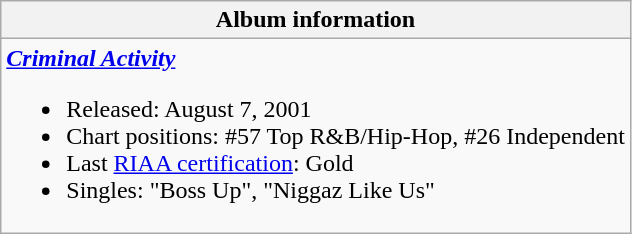<table class="wikitable">
<tr>
<th align="left">Album information</th>
</tr>
<tr>
<td align="left"><strong><em><a href='#'>Criminal Activity</a></em></strong><br><ul><li>Released: August 7, 2001</li><li>Chart positions: #57 Top R&B/Hip-Hop, #26 Independent</li><li>Last <a href='#'>RIAA certification</a>: Gold</li><li>Singles: "Boss Up", "Niggaz Like Us"</li></ul></td>
</tr>
</table>
